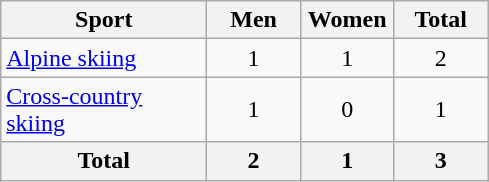<table class="wikitable sortable" style="text-align:center;">
<tr>
<th width=130>Sport</th>
<th width=55>Men</th>
<th width=55>Women</th>
<th width=55>Total</th>
</tr>
<tr>
<td align=left><a href='#'>Alpine skiing</a></td>
<td>1</td>
<td>1</td>
<td>2</td>
</tr>
<tr>
<td align=left><a href='#'>Cross-country skiing</a></td>
<td>1</td>
<td>0</td>
<td>1</td>
</tr>
<tr>
<th>Total</th>
<th>2</th>
<th>1</th>
<th>3</th>
</tr>
</table>
